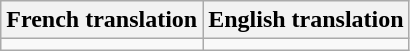<table class="wikitable">
<tr>
<th>French translation</th>
<th>English translation</th>
</tr>
<tr style="vertical-align:top; white-space:nowrap;">
<td></td>
<td></td>
</tr>
</table>
